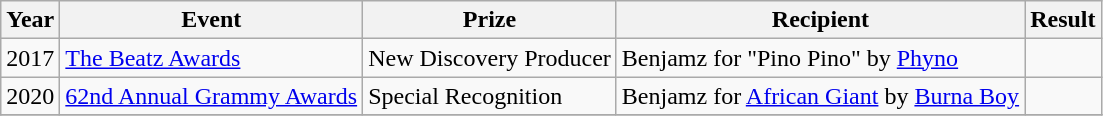<table class ="wikitable">
<tr>
<th>Year</th>
<th>Event</th>
<th>Prize</th>
<th>Recipient</th>
<th>Result</th>
</tr>
<tr>
<td>2017</td>
<td><a href='#'>The Beatz Awards</a></td>
<td rowspan="1">New Discovery Producer</td>
<td>Benjamz for "Pino Pino" by <a href='#'>Phyno</a></td>
<td></td>
</tr>
<tr>
<td rowspan="1">2020</td>
<td><a href='#'>62nd Annual Grammy Awards</a></td>
<td>Special Recognition</td>
<td>Benjamz for <a href='#'>African Giant</a> by <a href='#'>Burna Boy</a></td>
<td></td>
</tr>
<tr>
</tr>
</table>
